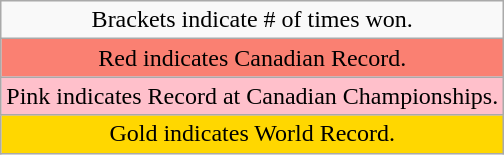<table class="wikitable" style="text-align:center">
<tr>
<td>Brackets indicate # of times won.</td>
</tr>
<tr>
<td bgcolor=Salmon>Red indicates Canadian Record.</td>
</tr>
<tr>
<td bgcolor=Pink>Pink indicates Record at Canadian Championships.</td>
</tr>
<tr>
<td bgcolor=Gold>Gold indicates World Record.</td>
</tr>
</table>
